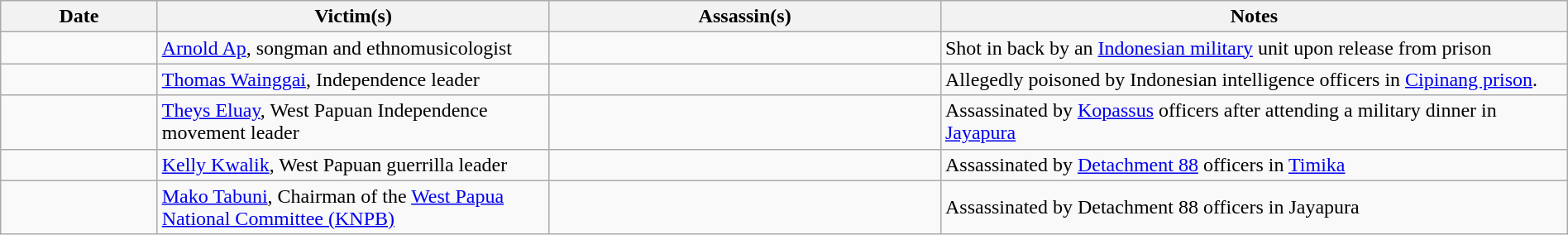<table class="wikitable sortable" style="width:100%">
<tr>
<th style="width:10%">Date</th>
<th style="width:25%">Victim(s)</th>
<th style="width:25%">Assassin(s)</th>
<th style="width:40%">Notes</th>
</tr>
<tr>
<td></td>
<td><a href='#'>Arnold Ap</a>, songman and ethnomusicologist</td>
<td></td>
<td>Shot in back by an <a href='#'>Indonesian military</a> unit upon release from prison</td>
</tr>
<tr>
<td></td>
<td><a href='#'>Thomas Wainggai</a>, Independence leader</td>
<td></td>
<td>Allegedly poisoned by Indonesian intelligence officers in <a href='#'>Cipinang prison</a>.</td>
</tr>
<tr>
<td></td>
<td><a href='#'>Theys Eluay</a>, West Papuan Independence movement leader</td>
<td></td>
<td>Assassinated by <a href='#'>Kopassus</a> officers after attending a military dinner in <a href='#'>Jayapura</a></td>
</tr>
<tr>
<td></td>
<td><a href='#'>Kelly Kwalik</a>, West Papuan guerrilla leader</td>
<td></td>
<td>Assassinated by <a href='#'>Detachment 88</a> officers in <a href='#'>Timika</a></td>
</tr>
<tr>
<td></td>
<td><a href='#'>Mako Tabuni</a>, Chairman of the <a href='#'>West Papua National Committee (KNPB)</a></td>
<td></td>
<td>Assassinated by Detachment 88 officers in Jayapura</td>
</tr>
</table>
